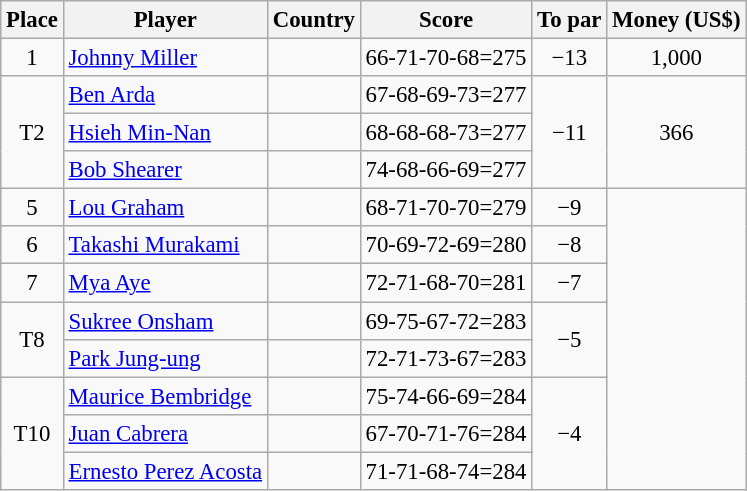<table class="wikitable" style="font-size:95%;">
<tr>
<th>Place</th>
<th>Player</th>
<th>Country</th>
<th>Score</th>
<th>To par</th>
<th>Money (US$)</th>
</tr>
<tr>
<td align=center>1</td>
<td><a href='#'>Johnny Miller</a></td>
<td></td>
<td>66-71-70-68=275</td>
<td align=center>−13</td>
<td align=center>1,000</td>
</tr>
<tr>
<td rowspan=3 align=center>T2</td>
<td><a href='#'>Ben Arda</a></td>
<td></td>
<td>67-68-69-73=277</td>
<td rowspan=3 align=center>−11</td>
<td rowspan=3 align=center>366</td>
</tr>
<tr>
<td><a href='#'>Hsieh Min-Nan</a></td>
<td></td>
<td>68-68-68-73=277</td>
</tr>
<tr>
<td><a href='#'>Bob Shearer</a></td>
<td></td>
<td>74-68-66-69=277</td>
</tr>
<tr>
<td align=center>5</td>
<td><a href='#'>Lou Graham</a></td>
<td></td>
<td>68-71-70-70=279</td>
<td align=center>−9</td>
<td rowspan=8></td>
</tr>
<tr>
<td align=center>6</td>
<td><a href='#'>Takashi Murakami</a></td>
<td></td>
<td>70-69-72-69=280</td>
<td align=center>−8</td>
</tr>
<tr>
<td align=center>7</td>
<td><a href='#'>Mya Aye</a></td>
<td></td>
<td>72-71-68-70=281</td>
<td align=center>−7</td>
</tr>
<tr>
<td rowspan=2 align=center>T8</td>
<td><a href='#'>Sukree Onsham</a></td>
<td></td>
<td>69-75-67-72=283</td>
<td rowspan=2 align=center>−5</td>
</tr>
<tr>
<td><a href='#'>Park Jung-ung</a></td>
<td></td>
<td>72-71-73-67=283</td>
</tr>
<tr>
<td rowspan=3 align=center>T10</td>
<td><a href='#'>Maurice Bembridge</a></td>
<td></td>
<td>75-74-66-69=284</td>
<td rowspan=3 align=center>−4</td>
</tr>
<tr>
<td><a href='#'>Juan Cabrera</a></td>
<td></td>
<td>67-70-71-76=284</td>
</tr>
<tr>
<td><a href='#'>Ernesto Perez Acosta</a></td>
<td></td>
<td>71-71-68-74=284</td>
</tr>
</table>
